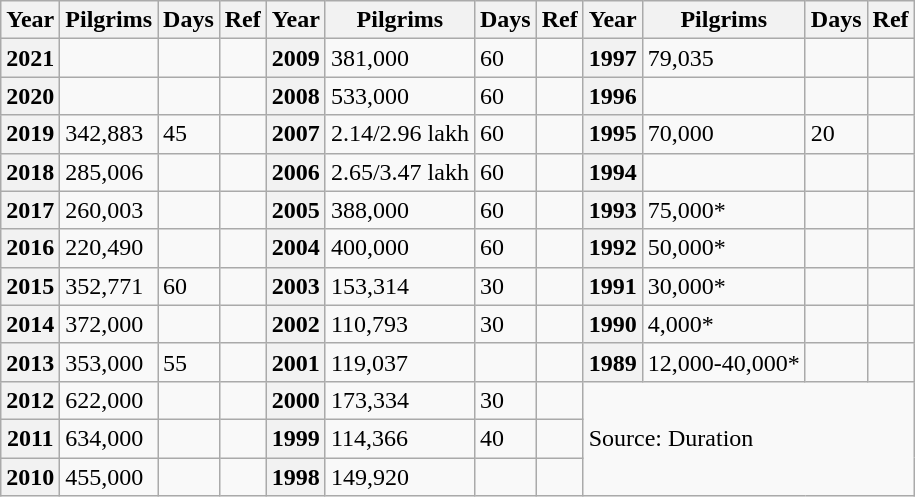<table class="wikitable">
<tr>
<th>Year</th>
<th>Pilgrims</th>
<th>Days</th>
<th>Ref</th>
<th>Year</th>
<th>Pilgrims</th>
<th>Days</th>
<th>Ref</th>
<th>Year</th>
<th>Pilgrims</th>
<th>Days</th>
<th>Ref</th>
</tr>
<tr>
<th>2021</th>
<td></td>
<td></td>
<td></td>
<th>2009</th>
<td>381,000</td>
<td>60</td>
<td></td>
<th>1997</th>
<td>79,035</td>
<td></td>
<td></td>
</tr>
<tr>
<th>2020</th>
<td></td>
<td></td>
<td></td>
<th>2008</th>
<td>533,000</td>
<td>60</td>
<td></td>
<th>1996</th>
<td></td>
<td></td>
<td></td>
</tr>
<tr>
<th>2019</th>
<td>342,883</td>
<td>45</td>
<td></td>
<th>2007</th>
<td>2.14/2.96 lakh</td>
<td>60</td>
<td></td>
<th>1995</th>
<td>70,000</td>
<td>20</td>
<td></td>
</tr>
<tr>
<th>2018</th>
<td>285,006</td>
<td></td>
<td></td>
<th>2006</th>
<td>2.65/3.47 lakh</td>
<td>60</td>
<td></td>
<th>1994</th>
<td></td>
<td></td>
<td></td>
</tr>
<tr>
<th>2017</th>
<td>260,003</td>
<td></td>
<td></td>
<th>2005</th>
<td>388,000</td>
<td>60</td>
<td></td>
<th>1993</th>
<td>75,000*</td>
<td></td>
<td></td>
</tr>
<tr>
<th>2016</th>
<td>220,490</td>
<td></td>
<td></td>
<th>2004</th>
<td>400,000</td>
<td>60</td>
<td></td>
<th>1992</th>
<td>50,000*</td>
<td></td>
<td></td>
</tr>
<tr>
<th>2015</th>
<td>352,771</td>
<td>60</td>
<td></td>
<th>2003</th>
<td>153,314</td>
<td>30</td>
<td></td>
<th>1991</th>
<td>30,000*</td>
<td></td>
<td></td>
</tr>
<tr>
<th>2014</th>
<td>372,000</td>
<td></td>
<td></td>
<th>2002</th>
<td>110,793</td>
<td>30</td>
<td></td>
<th>1990</th>
<td>4,000*</td>
<td></td>
<td></td>
</tr>
<tr>
<th>2013</th>
<td>353,000</td>
<td>55</td>
<td></td>
<th>2001</th>
<td>119,037</td>
<td></td>
<td></td>
<th>1989</th>
<td>12,000-40,000*</td>
<td></td>
<td></td>
</tr>
<tr>
<th>2012</th>
<td>622,000</td>
<td></td>
<td></td>
<th>2000</th>
<td>173,334</td>
<td>30</td>
<td></td>
<td colspan="4" rowspan="3">Source: Duration</td>
</tr>
<tr>
<th>2011</th>
<td>634,000</td>
<td></td>
<td></td>
<th>1999</th>
<td>114,366</td>
<td>40</td>
<td></td>
</tr>
<tr>
<th>2010</th>
<td>455,000</td>
<td></td>
<td></td>
<th>1998</th>
<td>149,920</td>
<td></td>
<td></td>
</tr>
</table>
